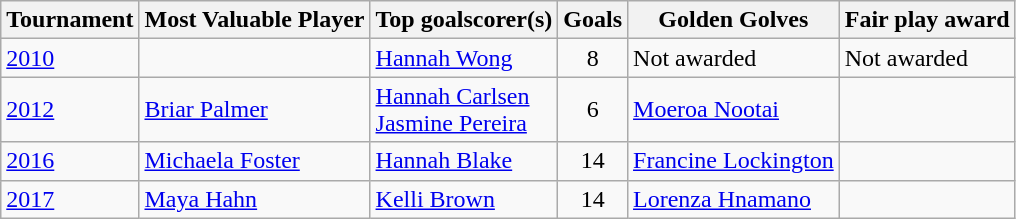<table class="wikitable">
<tr>
<th>Tournament</th>
<th>Most Valuable Player</th>
<th>Top goalscorer(s)</th>
<th>Goals</th>
<th>Golden Golves</th>
<th>Fair play award</th>
</tr>
<tr>
<td><a href='#'>2010</a></td>
<td></td>
<td> <a href='#'>Hannah Wong</a></td>
<td align=center>8</td>
<td>Not awarded</td>
<td>Not awarded</td>
</tr>
<tr>
<td><a href='#'>2012</a></td>
<td> <a href='#'>Briar Palmer</a></td>
<td> <a href='#'>Hannah Carlsen</a><br> <a href='#'>Jasmine Pereira</a></td>
<td align=center>6</td>
<td> <a href='#'>Moeroa Nootai</a></td>
<td></td>
</tr>
<tr>
<td><a href='#'>2016</a></td>
<td> <a href='#'>Michaela Foster</a></td>
<td> <a href='#'>Hannah Blake</a></td>
<td align=center>14</td>
<td> <a href='#'>Francine Lockington</a></td>
<td></td>
</tr>
<tr>
<td><a href='#'>2017</a></td>
<td> <a href='#'>Maya Hahn</a></td>
<td> <a href='#'>Kelli Brown</a></td>
<td align=center>14</td>
<td> <a href='#'>Lorenza Hnamano</a></td>
<td></td>
</tr>
</table>
